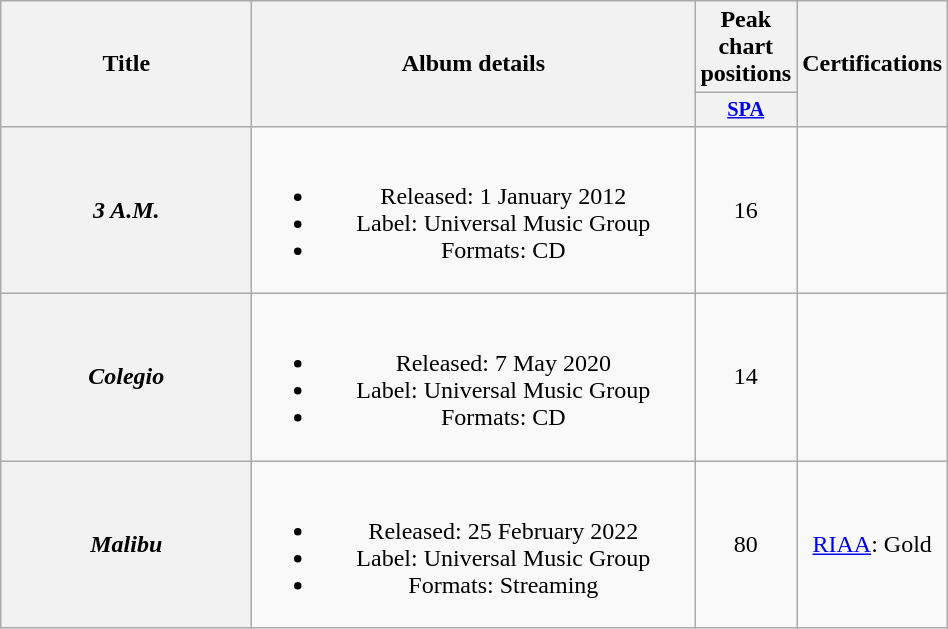<table class="wikitable plainrowheaders" style="text-align:center;" border="1">
<tr>
<th scope="col" rowspan="2" style="width:10em;">Title</th>
<th scope="col" rowspan="2" style="width:18em;">Album details</th>
<th scope="col" colspan="1">Peak chart positions</th>
<th scope="col" rowspan="2">Certifications</th>
</tr>
<tr>
<th scope="col" style="width:2.75em;font-size:85%;"><a href='#'>SPA</a><br></th>
</tr>
<tr>
<th scope="row"><em>3 A.M.</em></th>
<td><br><ul><li>Released: 1 January 2012</li><li>Label: Universal Music Group</li><li>Formats: CD</li></ul></td>
<td>16</td>
<td></td>
</tr>
<tr>
<th scope="row"><em>Colegio</em></th>
<td><br><ul><li>Released: 7 May 2020</li><li>Label: Universal Music Group</li><li>Formats: CD</li></ul></td>
<td>14</td>
<td></td>
</tr>
<tr>
<th scope="row"><em>Malibu</em></th>
<td><br><ul><li>Released: 25 February 2022</li><li>Label: Universal Music Group</li><li>Formats: Streaming</li></ul></td>
<td>80</td>
<td><a href='#'>RIAA</a>: Gold </td>
</tr>
</table>
